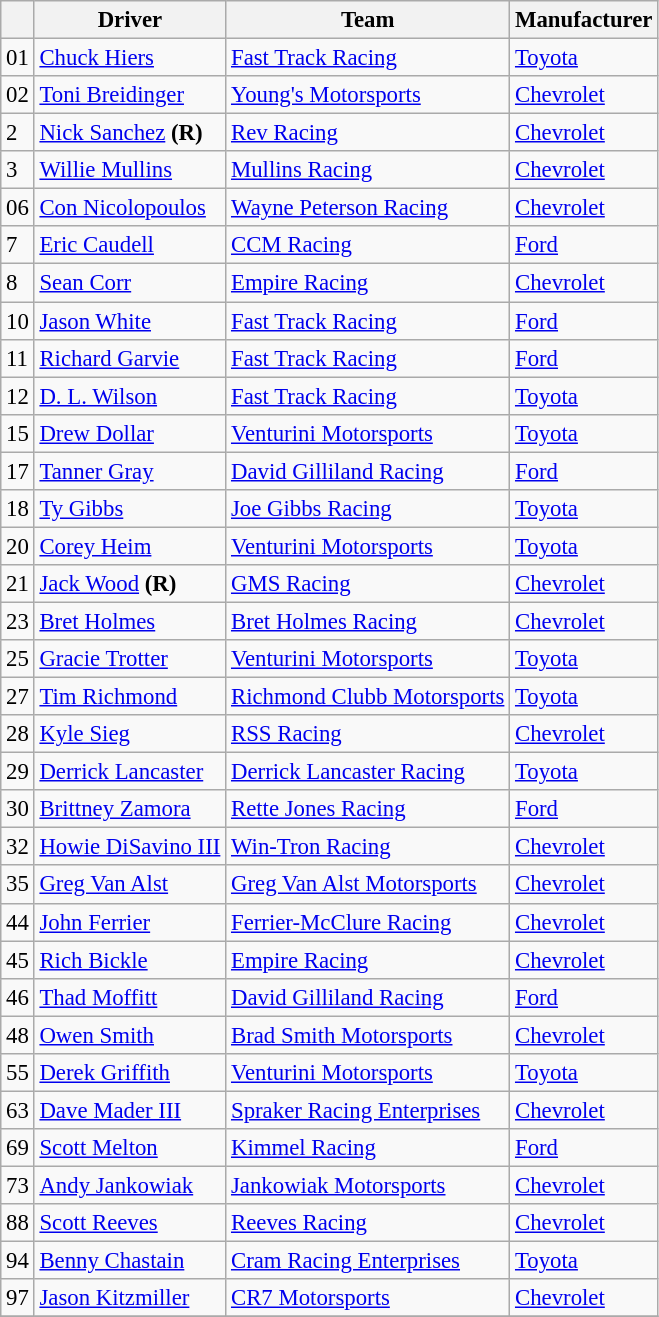<table class="wikitable" style="font-size:95%">
<tr>
<th></th>
<th>Driver</th>
<th>Team</th>
<th>Manufacturer</th>
</tr>
<tr>
<td>01</td>
<td><a href='#'>Chuck Hiers</a></td>
<td><a href='#'>Fast Track Racing</a></td>
<td><a href='#'>Toyota</a></td>
</tr>
<tr>
<td>02</td>
<td><a href='#'>Toni Breidinger</a></td>
<td><a href='#'>Young's Motorsports</a></td>
<td><a href='#'>Chevrolet</a></td>
</tr>
<tr>
<td>2</td>
<td><a href='#'>Nick Sanchez</a> <strong>(R)</strong></td>
<td><a href='#'>Rev Racing</a></td>
<td><a href='#'>Chevrolet</a></td>
</tr>
<tr>
<td>3</td>
<td><a href='#'>Willie Mullins</a></td>
<td><a href='#'>Mullins Racing</a></td>
<td><a href='#'>Chevrolet</a></td>
</tr>
<tr>
<td>06</td>
<td><a href='#'>Con Nicolopoulos</a></td>
<td><a href='#'>Wayne Peterson Racing</a></td>
<td><a href='#'>Chevrolet</a></td>
</tr>
<tr>
<td>7</td>
<td><a href='#'>Eric Caudell</a></td>
<td><a href='#'>CCM Racing</a></td>
<td><a href='#'>Ford</a></td>
</tr>
<tr>
<td>8</td>
<td><a href='#'>Sean Corr</a></td>
<td><a href='#'>Empire Racing</a></td>
<td><a href='#'>Chevrolet</a></td>
</tr>
<tr>
<td>10</td>
<td><a href='#'>Jason White</a></td>
<td><a href='#'>Fast Track Racing</a></td>
<td><a href='#'>Ford</a></td>
</tr>
<tr>
<td>11</td>
<td><a href='#'>Richard Garvie</a></td>
<td><a href='#'>Fast Track Racing</a></td>
<td><a href='#'>Ford</a></td>
</tr>
<tr>
<td>12</td>
<td><a href='#'>D. L. Wilson</a></td>
<td><a href='#'>Fast Track Racing</a></td>
<td><a href='#'>Toyota</a></td>
</tr>
<tr>
<td>15</td>
<td><a href='#'>Drew Dollar</a></td>
<td><a href='#'>Venturini Motorsports</a></td>
<td><a href='#'>Toyota</a></td>
</tr>
<tr>
<td>17</td>
<td><a href='#'>Tanner Gray</a></td>
<td><a href='#'>David Gilliland Racing</a></td>
<td><a href='#'>Ford</a></td>
</tr>
<tr>
<td>18</td>
<td><a href='#'>Ty Gibbs</a></td>
<td><a href='#'>Joe Gibbs Racing</a></td>
<td><a href='#'>Toyota</a></td>
</tr>
<tr>
<td>20</td>
<td><a href='#'>Corey Heim</a></td>
<td><a href='#'>Venturini Motorsports</a></td>
<td><a href='#'>Toyota</a></td>
</tr>
<tr>
<td>21</td>
<td><a href='#'>Jack Wood</a> <strong>(R)</strong></td>
<td><a href='#'>GMS Racing</a></td>
<td><a href='#'>Chevrolet</a></td>
</tr>
<tr>
<td>23</td>
<td><a href='#'>Bret Holmes</a></td>
<td><a href='#'>Bret Holmes Racing</a></td>
<td><a href='#'>Chevrolet</a></td>
</tr>
<tr>
<td>25</td>
<td><a href='#'>Gracie Trotter</a></td>
<td><a href='#'>Venturini Motorsports</a></td>
<td><a href='#'>Toyota</a></td>
</tr>
<tr>
<td>27</td>
<td><a href='#'>Tim Richmond</a></td>
<td><a href='#'>Richmond Clubb Motorsports</a></td>
<td><a href='#'>Toyota</a></td>
</tr>
<tr>
<td>28</td>
<td><a href='#'>Kyle Sieg</a></td>
<td><a href='#'>RSS Racing</a></td>
<td><a href='#'>Chevrolet</a></td>
</tr>
<tr>
<td>29</td>
<td><a href='#'>Derrick Lancaster</a></td>
<td><a href='#'>Derrick Lancaster Racing</a></td>
<td><a href='#'>Toyota</a></td>
</tr>
<tr>
<td>30</td>
<td><a href='#'>Brittney Zamora</a></td>
<td><a href='#'>Rette Jones Racing</a></td>
<td><a href='#'>Ford</a></td>
</tr>
<tr>
<td>32</td>
<td><a href='#'>Howie DiSavino III</a></td>
<td><a href='#'>Win-Tron Racing</a></td>
<td><a href='#'>Chevrolet</a></td>
</tr>
<tr>
<td>35</td>
<td><a href='#'>Greg Van Alst</a></td>
<td><a href='#'>Greg Van Alst Motorsports</a></td>
<td><a href='#'>Chevrolet</a></td>
</tr>
<tr>
<td>44</td>
<td><a href='#'>John Ferrier</a></td>
<td><a href='#'>Ferrier-McClure Racing</a></td>
<td><a href='#'>Chevrolet</a></td>
</tr>
<tr>
<td>45</td>
<td><a href='#'>Rich Bickle</a></td>
<td><a href='#'>Empire Racing</a></td>
<td><a href='#'>Chevrolet</a></td>
</tr>
<tr>
<td>46</td>
<td><a href='#'>Thad Moffitt</a></td>
<td><a href='#'>David Gilliland Racing</a></td>
<td><a href='#'>Ford</a></td>
</tr>
<tr>
<td>48</td>
<td><a href='#'>Owen Smith</a></td>
<td><a href='#'>Brad Smith Motorsports</a></td>
<td><a href='#'>Chevrolet</a></td>
</tr>
<tr>
<td>55</td>
<td><a href='#'>Derek Griffith</a></td>
<td><a href='#'>Venturini Motorsports</a></td>
<td><a href='#'>Toyota</a></td>
</tr>
<tr>
<td>63</td>
<td><a href='#'>Dave Mader III</a></td>
<td><a href='#'>Spraker Racing Enterprises</a></td>
<td><a href='#'>Chevrolet</a></td>
</tr>
<tr>
<td>69</td>
<td><a href='#'>Scott Melton</a></td>
<td><a href='#'>Kimmel Racing</a></td>
<td><a href='#'>Ford</a></td>
</tr>
<tr>
<td>73</td>
<td><a href='#'>Andy Jankowiak</a></td>
<td><a href='#'>Jankowiak Motorsports</a></td>
<td><a href='#'>Chevrolet</a></td>
</tr>
<tr>
<td>88</td>
<td><a href='#'>Scott Reeves</a></td>
<td><a href='#'>Reeves Racing</a></td>
<td><a href='#'>Chevrolet</a></td>
</tr>
<tr>
<td>94</td>
<td><a href='#'>Benny Chastain</a></td>
<td><a href='#'>Cram Racing Enterprises</a></td>
<td><a href='#'>Toyota</a></td>
</tr>
<tr>
<td>97</td>
<td><a href='#'>Jason Kitzmiller</a></td>
<td><a href='#'>CR7 Motorsports</a></td>
<td><a href='#'>Chevrolet</a></td>
</tr>
<tr>
</tr>
</table>
